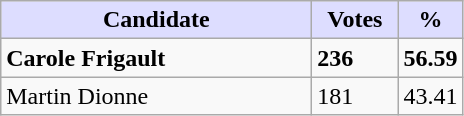<table class="wikitable">
<tr>
<th style="background:#ddf; width:200px;">Candidate</th>
<th style="background:#ddf; width:50px;">Votes</th>
<th style="background:#ddf; width:30px;">%</th>
</tr>
<tr>
<td><strong>Carole Frigault</strong></td>
<td><strong>236</strong></td>
<td><strong>56.59</strong></td>
</tr>
<tr>
<td>Martin Dionne</td>
<td>181</td>
<td>43.41</td>
</tr>
</table>
